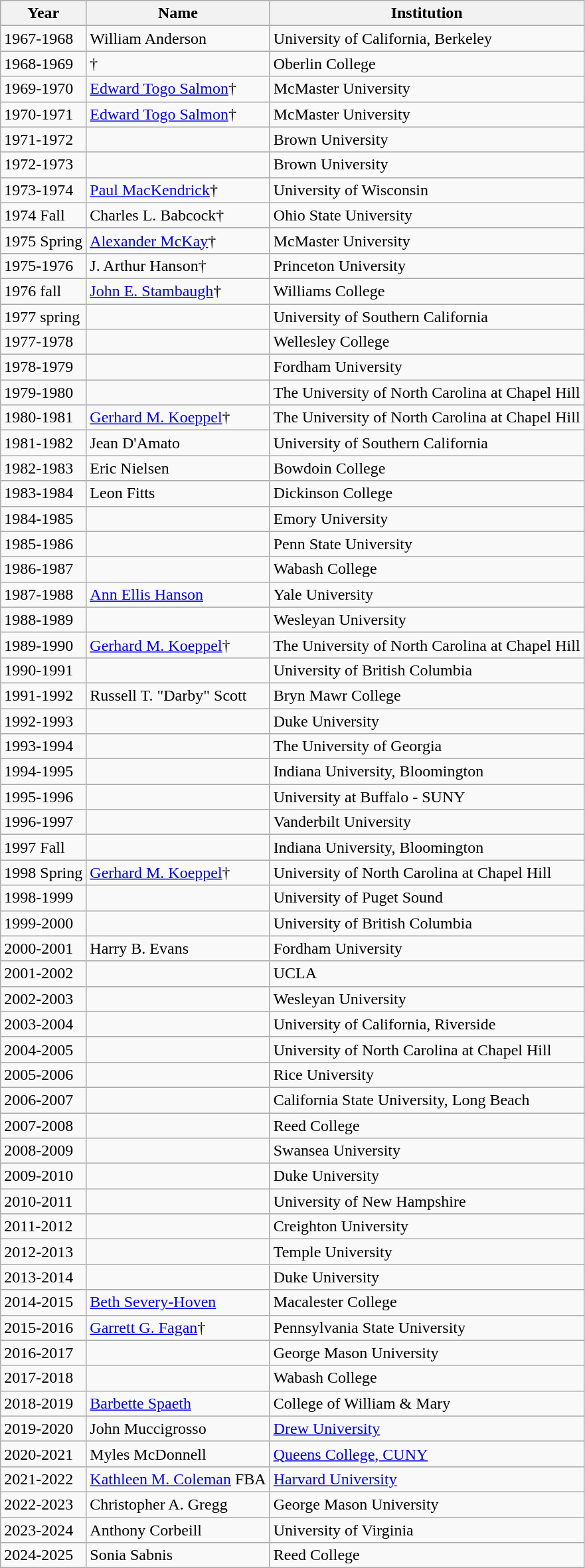<table class="wikitable">
<tr>
<th>Year</th>
<th>Name</th>
<th>Institution</th>
</tr>
<tr>
<td>1967-1968</td>
<td>William Anderson</td>
<td>University of California, Berkeley</td>
</tr>
<tr>
<td>1968-1969</td>
<td>†</td>
<td>Oberlin College</td>
</tr>
<tr>
<td>1969-1970</td>
<td><a href='#'>Edward Togo Salmon</a>†</td>
<td>McMaster University</td>
</tr>
<tr>
<td>1970-1971</td>
<td><a href='#'>Edward Togo Salmon</a>†</td>
<td>McMaster University</td>
</tr>
<tr>
<td>1971-1972</td>
<td></td>
<td>Brown University</td>
</tr>
<tr>
<td>1972-1973</td>
<td></td>
<td>Brown University</td>
</tr>
<tr>
<td>1973-1974</td>
<td><a href='#'>Paul MacKendrick</a>†</td>
<td>University of Wisconsin</td>
</tr>
<tr>
<td>1974 Fall</td>
<td>Charles L. Babcock† </td>
<td>Ohio State University</td>
</tr>
<tr>
<td>1975 Spring</td>
<td><a href='#'>Alexander McKay</a>†</td>
<td>McMaster University</td>
</tr>
<tr>
<td>1975-1976</td>
<td>J. Arthur Hanson†</td>
<td>Princeton University</td>
</tr>
<tr>
<td>1976 fall</td>
<td><a href='#'>John E. Stambaugh</a>†</td>
<td>Williams College</td>
</tr>
<tr>
<td>1977 spring</td>
<td></td>
<td>University of Southern California</td>
</tr>
<tr>
<td>1977-1978</td>
<td></td>
<td>Wellesley College</td>
</tr>
<tr>
<td>1978-1979</td>
<td></td>
<td>Fordham University</td>
</tr>
<tr>
<td>1979-1980</td>
<td></td>
<td>The University of North Carolina at Chapel Hill</td>
</tr>
<tr>
<td>1980-1981</td>
<td><a href='#'>Gerhard M. Koeppel</a>† </td>
<td>The University of North Carolina at Chapel Hill</td>
</tr>
<tr>
<td>1981-1982</td>
<td>Jean D'Amato</td>
<td>University of Southern California</td>
</tr>
<tr>
<td>1982-1983</td>
<td>Eric Nielsen</td>
<td>Bowdoin College</td>
</tr>
<tr>
<td>1983-1984</td>
<td>Leon Fitts</td>
<td>Dickinson College</td>
</tr>
<tr>
<td>1984-1985</td>
<td></td>
<td>Emory University</td>
</tr>
<tr>
<td>1985-1986</td>
<td></td>
<td>Penn State University</td>
</tr>
<tr>
<td>1986-1987</td>
<td></td>
<td>Wabash College</td>
</tr>
<tr>
<td>1987-1988</td>
<td><a href='#'>Ann Ellis Hanson</a></td>
<td>Yale University</td>
</tr>
<tr>
<td>1988-1989</td>
<td></td>
<td>Wesleyan University</td>
</tr>
<tr>
<td>1989-1990</td>
<td><a href='#'>Gerhard M. Koeppel</a>†</td>
<td>The University of North Carolina at Chapel Hill</td>
</tr>
<tr>
<td>1990-1991</td>
<td></td>
<td>University of British Columbia</td>
</tr>
<tr>
<td>1991-1992</td>
<td>Russell T. "Darby" Scott</td>
<td>Bryn Mawr College</td>
</tr>
<tr>
<td>1992-1993</td>
<td></td>
<td>Duke University</td>
</tr>
<tr>
<td>1993-1994</td>
<td></td>
<td>The University of Georgia</td>
</tr>
<tr>
<td>1994-1995</td>
<td></td>
<td>Indiana University, Bloomington</td>
</tr>
<tr>
<td>1995-1996</td>
<td></td>
<td>University at Buffalo - SUNY</td>
</tr>
<tr>
<td>1996-1997</td>
<td></td>
<td>Vanderbilt University</td>
</tr>
<tr>
<td>1997 Fall</td>
<td></td>
<td>Indiana University, Bloomington</td>
</tr>
<tr>
<td>1998 Spring</td>
<td><a href='#'>Gerhard M. Koeppel</a>†</td>
<td>University of North Carolina at Chapel Hill</td>
</tr>
<tr>
<td>1998-1999</td>
<td></td>
<td>University of Puget Sound</td>
</tr>
<tr>
<td>1999-2000</td>
<td></td>
<td>University of British Columbia</td>
</tr>
<tr>
<td>2000-2001</td>
<td>Harry B. Evans</td>
<td>Fordham University</td>
</tr>
<tr>
<td>2001-2002</td>
<td></td>
<td>UCLA</td>
</tr>
<tr>
<td>2002-2003</td>
<td></td>
<td>Wesleyan University</td>
</tr>
<tr>
<td>2003-2004</td>
<td></td>
<td>University of California, Riverside</td>
</tr>
<tr>
<td>2004-2005</td>
<td></td>
<td>University of North Carolina at Chapel Hill</td>
</tr>
<tr>
<td>2005-2006</td>
<td></td>
<td>Rice University</td>
</tr>
<tr>
<td>2006-2007</td>
<td></td>
<td>California State University, Long Beach</td>
</tr>
<tr>
<td>2007-2008</td>
<td></td>
<td>Reed College</td>
</tr>
<tr>
<td>2008-2009</td>
<td></td>
<td>Swansea University</td>
</tr>
<tr>
<td>2009-2010</td>
<td> </td>
<td>Duke University</td>
</tr>
<tr>
<td>2010-2011</td>
<td></td>
<td>University of New Hampshire</td>
</tr>
<tr>
<td>2011-2012</td>
<td> </td>
<td>Creighton University</td>
</tr>
<tr>
<td>2012-2013</td>
<td></td>
<td>Temple University</td>
</tr>
<tr>
<td>2013-2014</td>
<td> </td>
<td>Duke University</td>
</tr>
<tr>
<td>2014-2015</td>
<td><a href='#'>Beth Severy-Hoven</a></td>
<td>Macalester College</td>
</tr>
<tr>
<td>2015-2016</td>
<td><a href='#'>Garrett G. Fagan</a>†</td>
<td>Pennsylvania State University</td>
</tr>
<tr>
<td>2016-2017</td>
<td></td>
<td>George Mason University</td>
</tr>
<tr>
<td>2017-2018</td>
<td></td>
<td>Wabash College</td>
</tr>
<tr>
<td>2018-2019</td>
<td><a href='#'>Barbette Spaeth</a></td>
<td>College of William & Mary</td>
</tr>
<tr>
<td>2019-2020</td>
<td>John Muccigrosso</td>
<td><a href='#'>Drew University</a></td>
</tr>
<tr>
<td>2020-2021</td>
<td>Myles McDonnell</td>
<td><a href='#'>Queens College, CUNY</a></td>
</tr>
<tr>
<td>2021-2022</td>
<td><a href='#'>Kathleen M. Coleman</a> FBA</td>
<td><a href='#'>Harvard University</a></td>
</tr>
<tr>
<td>2022-2023</td>
<td>Christopher A. Gregg</td>
<td>George Mason University</td>
</tr>
<tr>
<td>2023-2024</td>
<td>Anthony Corbeill</td>
<td>University of Virginia</td>
</tr>
<tr>
<td>2024-2025</td>
<td>Sonia Sabnis</td>
<td>Reed College</td>
</tr>
</table>
